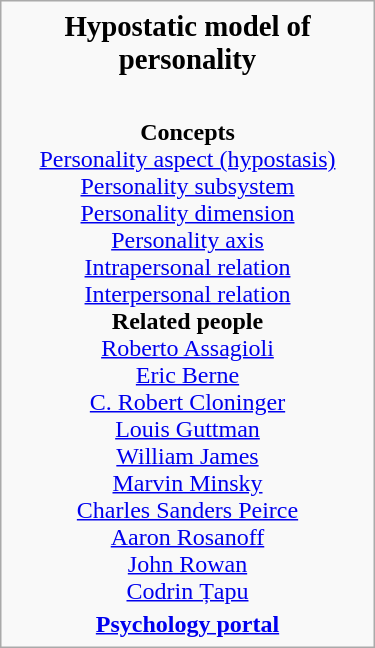<table class="infobox" style="text-align:center; width:250px;">
<tr>
<td colspan="2"><big><strong>Hypostatic model of personality</strong></big></td>
</tr>
<tr>
</tr>
<tr>
<td></td>
</tr>
<tr>
<td style="font-size:100%"><br><strong>Concepts</strong><br>
<a href='#'>Personality aspect (hypostasis)</a><br>
<a href='#'>Personality subsystem</a> <br>
<a href='#'>Personality dimension</a> <br>
<a href='#'>Personality axis</a> <br>
<a href='#'>Intrapersonal relation</a> <br>
<a href='#'>Interpersonal relation</a><br><strong>Related people</strong><br>
<a href='#'>Roberto Assagioli</a> <br> 
<a href='#'>Eric Berne</a> <br>
<a href='#'>C. Robert Cloninger</a> <br>
<a href='#'>Louis Guttman</a> <br>
<a href='#'>William James</a> <br>
<a href='#'>Marvin Minsky</a> <br>
<a href='#'>Charles Sanders Peirce</a> <br>
<a href='#'>Aaron Rosanoff</a> <br>
<a href='#'>John Rowan</a> <br>
<a href='#'>Codrin Țapu</a></td>
</tr>
<tr>
<td><strong><a href='#'>Psychology portal</a></strong></td>
</tr>
</table>
